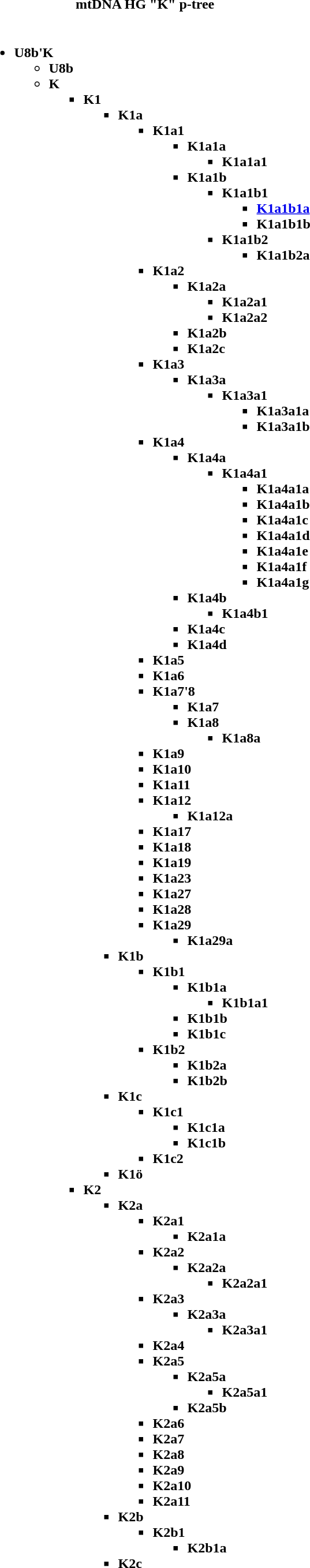<table class="talk collapsed collapsible">
<tr>
<th>mtDNA HG "K" p-tree</th>
</tr>
<tr style="text-align: left;">
<th><br><ul><li><strong>U8b'K</strong><ul><li><strong>U8b</strong></li><li><strong>K</strong><ul><li><strong>K1</strong><ul><li><strong>K1a</strong><ul><li><strong>K1a1</strong><ul><li><strong>K1a1a</strong><ul><li><strong>K1a1a1</strong></li></ul></li><li><strong>K1a1b</strong><ul><li><strong>K1a1b1</strong><ul><li><strong><a href='#'>K1a1b1a</a></strong></li><li><strong>K1a1b1b</strong></li></ul></li><li><strong>K1a1b2</strong><ul><li><strong>K1a1b2a</strong></li></ul></li></ul></li></ul></li><li><strong>K1a2</strong><ul><li><strong>K1a2a</strong><ul><li><strong>K1a2a1</strong></li><li><strong>K1a2a2</strong></li></ul></li><li><strong>K1a2b</strong></li><li><strong>K1a2c</strong></li></ul></li><li><strong>K1a3</strong><ul><li><strong>K1a3a</strong><ul><li><strong>K1a3a1</strong><ul><li><strong>K1a3a1a</strong></li><li><strong>K1a3a1b</strong></li></ul></li></ul></li></ul></li><li><strong>K1a4</strong><ul><li><strong>K1a4a</strong><ul><li><strong>K1a4a1</strong><ul><li><strong>K1a4a1a</strong></li><li><strong>K1a4a1b</strong></li><li><strong>K1a4a1c</strong></li><li><strong>K1a4a1d</strong></li><li><strong>K1a4a1e</strong></li><li><strong>K1a4a1f</strong></li><li><strong>K1a4a1g</strong></li></ul></li></ul></li><li><strong>K1a4b</strong><ul><li><strong>K1a4b1</strong></li></ul></li><li><strong>K1a4c</strong></li><li><strong>K1a4d</strong></li></ul></li><li><strong>K1a5</strong></li><li><strong>K1a6</strong></li><li><strong>K1a7'8</strong><ul><li><strong>K1a7</strong></li><li><strong>K1a8</strong><ul><li><strong>K1a8a</strong></li></ul></li></ul></li><li><strong>K1a9</strong></li><li><strong>K1a10</strong></li><li><strong>K1a11</strong></li><li><strong>K1a12</strong><ul><li><strong>K1a12a</strong></li></ul></li><li><strong>K1a17</strong></li><li><strong>K1a18</strong></li><li><strong>K1a19</strong></li><li><strong>K1a23</strong></li><li><strong>K1a27</strong></li><li><strong>K1a28</strong></li><li><strong>K1a29</strong><ul><li><strong>K1a29a</strong></li></ul></li></ul></li><li><strong>K1b</strong><ul><li><strong>K1b1</strong><ul><li><strong>K1b1a</strong><ul><li><strong>K1b1a1</strong></li></ul></li><li><strong>K1b1b</strong></li><li><strong>K1b1c</strong></li></ul></li><li><strong>K1b2</strong><ul><li><strong>K1b2a</strong></li><li><strong>K1b2b</strong></li></ul></li></ul></li><li><strong>K1c</strong><ul><li><strong>K1c1</strong><ul><li><strong>K1c1a</strong></li><li><strong>K1c1b</strong></li></ul></li><li><strong>K1c2</strong></li></ul></li><li><strong>K1ö</strong></li></ul></li><li><strong>K2</strong><ul><li><strong>K2a</strong><ul><li><strong>K2a1</strong><ul><li><strong>K2a1a</strong></li></ul></li><li><strong>K2a2</strong><ul><li><strong>K2a2a</strong><ul><li><strong>K2a2a1</strong></li></ul></li></ul></li><li><strong>K2a3</strong><ul><li><strong>K2a3a</strong><ul><li><strong>K2a3a1</strong></li></ul></li></ul></li><li><strong>K2a4</strong></li><li><strong>K2a5</strong><ul><li><strong>K2a5a</strong><ul><li><strong>K2a5a1</strong></li></ul></li><li><strong>K2a5b</strong></li></ul></li><li><strong>K2a6</strong></li><li><strong>K2a7</strong></li><li><strong>K2a8</strong></li><li><strong>K2a9</strong></li><li><strong>K2a10</strong></li><li><strong>K2a11</strong></li></ul></li><li><strong>K2b</strong><ul><li><strong>K2b1</strong><ul><li><strong>K2b1a</strong></li></ul></li></ul></li><li><strong>K2c</strong></li></ul></li></ul></li></ul></li></ul></th>
</tr>
</table>
